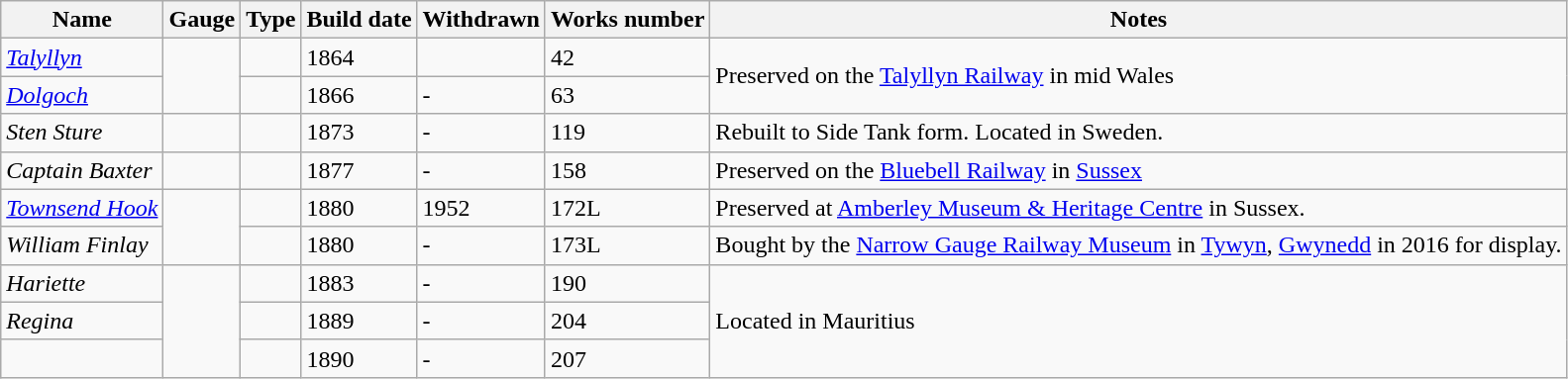<table class="wikitable">
<tr>
<th>Name</th>
<th>Gauge</th>
<th>Type</th>
<th>Build date</th>
<th>Withdrawn</th>
<th>Works number</th>
<th>Notes</th>
</tr>
<tr>
<td><em><a href='#'>Talyllyn</a></em></td>
<td rowspan="2"></td>
<td></td>
<td>1864</td>
<td></td>
<td>42</td>
<td rowspan="2">Preserved on the <a href='#'>Talyllyn Railway</a> in mid Wales</td>
</tr>
<tr>
<td><em><a href='#'>Dolgoch</a></em></td>
<td></td>
<td>1866</td>
<td>-</td>
<td>63</td>
</tr>
<tr>
<td><em>Sten Sture</em></td>
<td></td>
<td></td>
<td>1873</td>
<td>-</td>
<td>119</td>
<td>Rebuilt to Side Tank form.  Located in Sweden.</td>
</tr>
<tr>
<td><em>Captain Baxter</em></td>
<td></td>
<td></td>
<td>1877</td>
<td>-</td>
<td>158</td>
<td>Preserved on the <a href='#'>Bluebell Railway</a> in <a href='#'>Sussex</a></td>
</tr>
<tr>
<td><em><a href='#'>Townsend Hook</a></em></td>
<td rowspan="2"></td>
<td></td>
<td>1880</td>
<td>1952</td>
<td>172L</td>
<td>Preserved at <a href='#'>Amberley Museum & Heritage Centre</a> in Sussex.</td>
</tr>
<tr>
<td><em>William Finlay</em></td>
<td></td>
<td>1880</td>
<td>-</td>
<td>173L</td>
<td>Bought by the <a href='#'>Narrow Gauge Railway Museum</a> in <a href='#'>Tywyn</a>, <a href='#'>Gwynedd</a> in 2016 for display.</td>
</tr>
<tr>
<td><em>Hariette</em></td>
<td rowspan="3"></td>
<td></td>
<td>1883</td>
<td>-</td>
<td>190</td>
<td rowspan="3">Located in Mauritius</td>
</tr>
<tr>
<td><em>Regina</em></td>
<td></td>
<td>1889</td>
<td>-</td>
<td>204</td>
</tr>
<tr>
<td></td>
<td></td>
<td>1890</td>
<td>-</td>
<td>207</td>
</tr>
</table>
